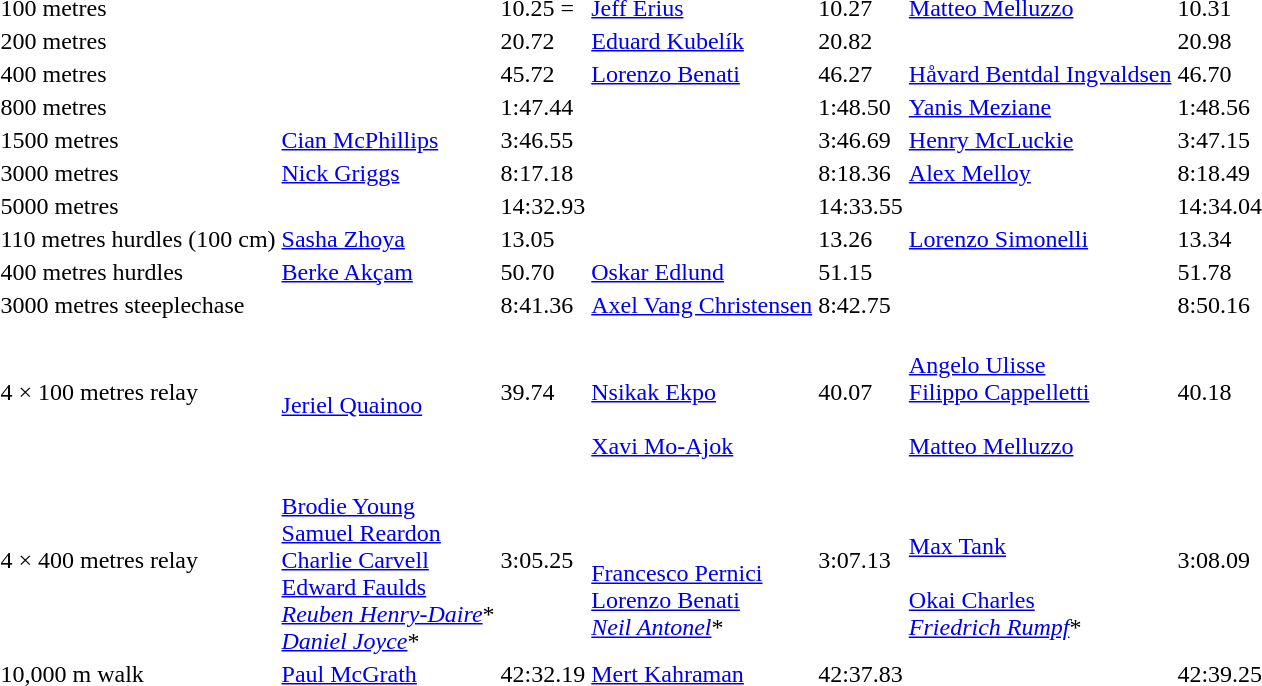<table>
<tr>
<td>100 metres</td>
<td><br></td>
<td>10.25 =</td>
<td><a href='#'>Jeff Erius</a><br></td>
<td>10.27 </td>
<td><a href='#'>Matteo Melluzzo</a><br></td>
<td>10.31</td>
</tr>
<tr>
<td>200 metres</td>
<td><br></td>
<td>20.72 </td>
<td><a href='#'>Eduard Kubelík</a><br></td>
<td>20.82 </td>
<td><br></td>
<td>20.98 </td>
</tr>
<tr>
<td>400 metres</td>
<td><br></td>
<td>45.72 </td>
<td><a href='#'>Lorenzo Benati</a><br></td>
<td>46.27 </td>
<td><a href='#'>Håvard Bentdal Ingvaldsen</a><br></td>
<td>46.70 </td>
</tr>
<tr>
<td>800 metres</td>
<td><br></td>
<td>1:47.44</td>
<td><br></td>
<td>1:48.50</td>
<td><a href='#'>Yanis Meziane</a><br></td>
<td>1:48.56</td>
</tr>
<tr>
<td>1500 metres</td>
<td><a href='#'>Cian McPhillips</a><br></td>
<td>3:46.55</td>
<td><br></td>
<td>3:46.69</td>
<td><a href='#'>Henry McLuckie</a><br></td>
<td>3:47.15</td>
</tr>
<tr>
<td>3000 metres</td>
<td><a href='#'>Nick Griggs</a><br></td>
<td>8:17.18</td>
<td><br></td>
<td>8:18.36</td>
<td><a href='#'>Alex Melloy</a><br></td>
<td>8:18.49</td>
</tr>
<tr>
<td>5000 metres</td>
<td><br></td>
<td>14:32.93</td>
<td><br></td>
<td>14:33.55</td>
<td><br></td>
<td>14:34.04</td>
</tr>
<tr>
<td>110 metres hurdles (100 cm)</td>
<td><a href='#'>Sasha Zhoya</a><br></td>
<td>13.05 </td>
<td><br></td>
<td>13.26</td>
<td><a href='#'>Lorenzo Simonelli</a><br></td>
<td>13.34 </td>
</tr>
<tr>
<td>400 metres hurdles</td>
<td><a href='#'>Berke Akçam</a><br></td>
<td>50.70</td>
<td><a href='#'>Oskar Edlund</a><br></td>
<td>51.15</td>
<td><br></td>
<td>51.78</td>
</tr>
<tr>
<td>3000 metres steeplechase</td>
<td><br></td>
<td>8:41.36 </td>
<td><a href='#'>Axel Vang Christensen</a><br></td>
<td>8:42.75 </td>
<td><br></td>
<td>8:50.16 </td>
</tr>
<tr>
<td>4 × 100 metres relay</td>
<td><br><br><a href='#'>Jeriel Quainoo</a><br><br></td>
<td>39.74</td>
<td><br><br><a href='#'>Nsikak Ekpo</a><br><br><a href='#'>Xavi Mo-Ajok</a></td>
<td>40.07</td>
<td><br><a href='#'>Angelo Ulisse</a><br><a href='#'>Filippo Cappelletti</a><br><br><a href='#'>Matteo Melluzzo</a></td>
<td>40.18</td>
</tr>
<tr>
<td>4 × 400 metres relay</td>
<td><br><a href='#'>Brodie Young</a><br><a href='#'>Samuel Reardon</a><br><a href='#'>Charlie Carvell</a><br><a href='#'>Edward Faulds</a><br><em><a href='#'>Reuben Henry-Daire</a></em>*<br><em><a href='#'>Daniel Joyce</a></em>*</td>
<td>3:05.25 </td>
<td><br><br><br><a href='#'>Francesco Pernici</a><br><a href='#'>Lorenzo Benati</a><br><em><a href='#'>Neil Antonel</a></em>*</td>
<td>3:07.13 </td>
<td><br><br><a href='#'>Max Tank</a><br><br><a href='#'>Okai Charles</a><br><em><a href='#'>Friedrich Rumpf</a></em>*</td>
<td>3:08.09 </td>
</tr>
<tr>
<td>10,000 m walk</td>
<td><a href='#'>Paul McGrath</a><br></td>
<td>42:32.19 </td>
<td><a href='#'>Mert Kahraman</a><br></td>
<td>42:37.83 </td>
<td><br></td>
<td>42:39.25 </td>
</tr>
</table>
